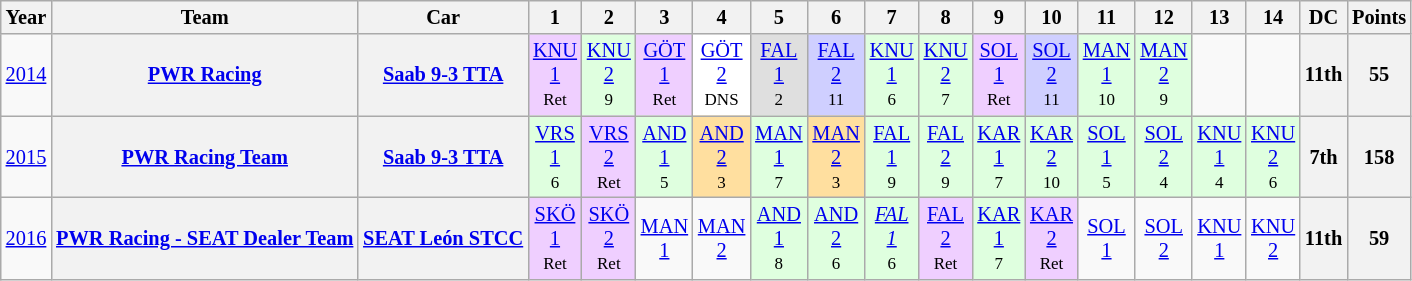<table class="wikitable" style="text-align:center; font-size:85%">
<tr>
<th>Year</th>
<th>Team</th>
<th>Car</th>
<th>1</th>
<th>2</th>
<th>3</th>
<th>4</th>
<th>5</th>
<th>6</th>
<th>7</th>
<th>8</th>
<th>9</th>
<th>10</th>
<th>11</th>
<th>12</th>
<th>13</th>
<th>14</th>
<th>DC</th>
<th>Points</th>
</tr>
<tr>
<td><a href='#'>2014</a></td>
<th><a href='#'>PWR Racing</a></th>
<th><a href='#'>Saab 9-3 TTA</a></th>
<td style="background:#EFCFFF;"><a href='#'>KNU<br>1</a><br><small>Ret</small></td>
<td style="background:#DFFFDF;"><a href='#'>KNU<br>2</a><br><small>9</small></td>
<td style="background:#EFCFFF;"><a href='#'>GÖT<br>1</a><br><small>Ret</small></td>
<td style="background:#FFFFFF;"><a href='#'>GÖT<br>2</a><br><small>DNS</small></td>
<td style="background:#DFDFDF;"><a href='#'>FAL<br>1</a><br><small>2</small></td>
<td style="background:#CFCFFF;"><a href='#'>FAL<br>2</a><br><small>11</small></td>
<td style="background:#DFFFDF;"><a href='#'>KNU<br>1</a><br><small>6</small></td>
<td style="background:#DFFFDF;"><a href='#'>KNU<br>2</a><br><small>7</small></td>
<td style="background:#EFCFFF;"><a href='#'>SOL<br>1</a><br><small>Ret</small></td>
<td style="background:#CFCFFF;"><a href='#'>SOL<br>2</a><br><small>11</small></td>
<td style="background:#DFFFDF;"><a href='#'>MAN<br>1</a><br><small>10</small></td>
<td style="background:#DFFFDF;"><a href='#'>MAN<br>2</a><br><small>9</small></td>
<td></td>
<td></td>
<th>11th</th>
<th>55</th>
</tr>
<tr>
<td><a href='#'>2015</a></td>
<th><a href='#'>PWR Racing Team</a></th>
<th><a href='#'>Saab 9-3 TTA</a></th>
<td style="background:#DFFFDF;"><a href='#'>VRS<br>1</a><br><small>6</small></td>
<td style="background:#EFCFFF;"><a href='#'>VRS<br>2</a><br><small>Ret</small></td>
<td style="background:#DFFFDF;"><a href='#'>AND<br>1</a><br><small>5</small></td>
<td style="background:#FFDF9F;"><a href='#'>AND<br>2</a><br><small>3</small></td>
<td style="background:#DFFFDF;"><a href='#'>MAN<br>1</a><br><small>7</small></td>
<td style="background:#FFDF9F;"><a href='#'>MAN<br>2</a><br><small>3</small></td>
<td style="background:#DFFFDF;"><a href='#'>FAL<br>1</a><br><small>9</small></td>
<td style="background:#DFFFDF;"><a href='#'>FAL<br>2</a><br><small>9</small></td>
<td style="background:#DFFFDF;"><a href='#'>KAR<br>1</a><br><small>7</small></td>
<td style="background:#DFFFDF;"><a href='#'>KAR<br>2</a><br><small>10</small></td>
<td style="background:#DFFFDF;"><a href='#'>SOL<br>1</a><br><small>5</small></td>
<td style="background:#DFFFDF;"><a href='#'>SOL<br>2</a><br><small>4</small></td>
<td style="background:#DFFFDF;"><a href='#'>KNU<br>1</a><br><small>4</small></td>
<td style="background:#DFFFDF;"><a href='#'>KNU<br>2</a><br><small>6</small></td>
<th>7th</th>
<th>158</th>
</tr>
<tr>
<td><a href='#'>2016</a></td>
<th><a href='#'>PWR Racing - SEAT Dealer Team</a></th>
<th><a href='#'>SEAT León STCC</a></th>
<td style="background:#EFCFFF;"><a href='#'>SKÖ<br>1</a><br><small>Ret</small></td>
<td style="background:#EFCFFF;"><a href='#'>SKÖ<br>2</a><br><small>Ret</small></td>
<td><a href='#'>MAN<br>1</a></td>
<td><a href='#'>MAN<br>2</a></td>
<td style="background:#DFFFDF;"><a href='#'>AND<br>1</a><br><small>8</small></td>
<td style="background:#DFFFDF;"><a href='#'>AND<br>2</a><br><small>6</small></td>
<td style="background:#DFFFDF;"><em><a href='#'>FAL<br>1</a></em><br><small>6</small></td>
<td style="background:#EFCFFF;"><a href='#'>FAL<br>2</a><br><small>Ret</small></td>
<td style="background:#DFFFDF;"><a href='#'>KAR<br>1</a><br><small>7</small></td>
<td style="background:#EFCFFF;"><a href='#'>KAR<br>2</a><br><small>Ret</small></td>
<td><a href='#'>SOL<br>1</a></td>
<td><a href='#'>SOL<br>2</a></td>
<td><a href='#'>KNU<br>1</a></td>
<td><a href='#'>KNU<br>2</a></td>
<th>11th</th>
<th>59</th>
</tr>
</table>
